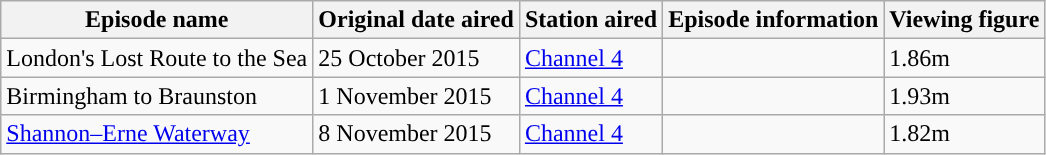<table class="wikitable sortable">
<tr>
<th>Episode name</th>
<th>Original date aired</th>
<th>Station aired</th>
<th>Episode information</th>
<th>Viewing figure</th>
</tr>
<tr>
<td>London's Lost Route to the Sea</td>
<td>25 October 2015</td>
<td><a href='#'>Channel 4</a></td>
<td></td>
<td>1.86m</td>
</tr>
<tr>
<td>Birmingham to Braunston</td>
<td>1 November 2015</td>
<td><a href='#'>Channel 4</a></td>
<td></td>
<td>1.93m</td>
</tr>
<tr>
<td><a href='#'>Shannon–Erne Waterway</a></td>
<td>8 November 2015</td>
<td><a href='#'>Channel 4</a></td>
<td></td>
<td>1.82m</td>
</tr>
</table>
